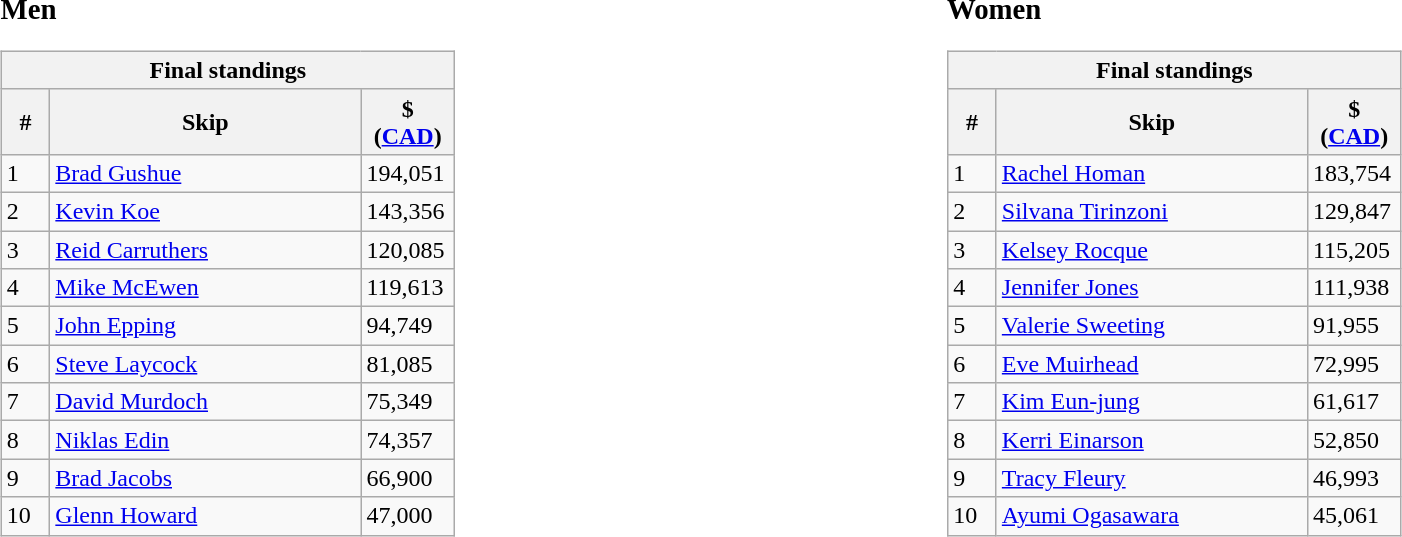<table>
<tr>
<td width=20% valign="top"><br><big><strong>Men</strong></big><table class=wikitable>
<tr>
<th colspan=3>Final standings</th>
</tr>
<tr align=center>
<th width=25>#</th>
<th width=200>Skip</th>
<th width=55>$ (<a href='#'>CAD</a>)</th>
</tr>
<tr>
<td>1</td>
<td> <a href='#'>Brad Gushue</a></td>
<td>194,051</td>
</tr>
<tr>
<td>2</td>
<td> <a href='#'>Kevin Koe</a></td>
<td>143,356</td>
</tr>
<tr>
<td>3</td>
<td> <a href='#'>Reid Carruthers</a></td>
<td>120,085</td>
</tr>
<tr>
<td>4</td>
<td> <a href='#'>Mike McEwen</a></td>
<td>119,613</td>
</tr>
<tr>
<td>5</td>
<td> <a href='#'>John Epping</a></td>
<td>94,749</td>
</tr>
<tr>
<td>6</td>
<td> <a href='#'>Steve Laycock</a></td>
<td>81,085</td>
</tr>
<tr>
<td>7</td>
<td> <a href='#'>David Murdoch</a></td>
<td>75,349</td>
</tr>
<tr>
<td>8</td>
<td> <a href='#'>Niklas Edin</a></td>
<td>74,357</td>
</tr>
<tr>
<td>9</td>
<td> <a href='#'>Brad Jacobs</a></td>
<td>66,900</td>
</tr>
<tr>
<td>10</td>
<td> <a href='#'>Glenn Howard</a></td>
<td>47,000</td>
</tr>
</table>
</td>
<td width=20% valign="top"><br><big><strong>Women</strong></big><table class=wikitable>
<tr>
<th colspan=3>Final standings</th>
</tr>
<tr align=center>
<th width=25>#</th>
<th width=200>Skip</th>
<th width=55>$ (<a href='#'>CAD</a>)</th>
</tr>
<tr>
<td>1</td>
<td> <a href='#'>Rachel Homan</a></td>
<td>183,754</td>
</tr>
<tr>
<td>2</td>
<td> <a href='#'>Silvana Tirinzoni</a></td>
<td>129,847</td>
</tr>
<tr>
<td>3</td>
<td> <a href='#'>Kelsey Rocque</a></td>
<td>115,205</td>
</tr>
<tr>
<td>4</td>
<td> <a href='#'>Jennifer Jones</a></td>
<td>111,938</td>
</tr>
<tr>
<td>5</td>
<td> <a href='#'>Valerie Sweeting</a></td>
<td>91,955</td>
</tr>
<tr>
<td>6</td>
<td> <a href='#'>Eve Muirhead</a></td>
<td>72,995</td>
</tr>
<tr>
<td>7</td>
<td> <a href='#'>Kim Eun-jung</a></td>
<td>61,617</td>
</tr>
<tr>
<td>8</td>
<td> <a href='#'>Kerri Einarson</a></td>
<td>52,850</td>
</tr>
<tr>
<td>9</td>
<td> <a href='#'>Tracy Fleury</a></td>
<td>46,993</td>
</tr>
<tr>
<td>10</td>
<td> <a href='#'>Ayumi Ogasawara</a></td>
<td>45,061</td>
</tr>
</table>
</td>
</tr>
</table>
